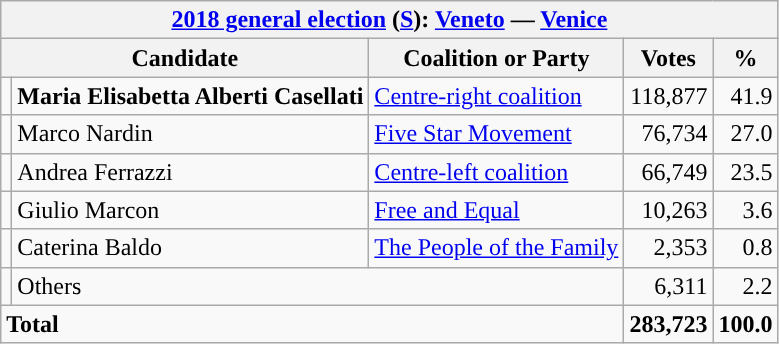<table class=wikitable style=text-align:right>
<tr>
<th colspan=5><a href='#'>2018 general election</a> (<a href='#'>S</a>): <a href='#'>Veneto</a> — <a href='#'>Venice</a></th>
</tr>
<tr>
<th colspan=2>Candidate</th>
<th>Coalition or Party</th>
<th>Votes</th>
<th>%</th>
</tr>
<tr>
<td></td>
<td align=left><strong>Maria Elisabetta Alberti Casellati</strong></td>
<td align=left><a href='#'>Centre-right coalition</a></td>
<td>118,877</td>
<td>41.9</td>
</tr>
<tr>
<td></td>
<td align=left>Marco Nardin</td>
<td align=left><a href='#'>Five Star Movement</a></td>
<td>76,734</td>
<td>27.0</td>
</tr>
<tr>
<td></td>
<td align=left>Andrea Ferrazzi</td>
<td align=left><a href='#'>Centre-left coalition</a></td>
<td>66,749</td>
<td>23.5</td>
</tr>
<tr>
<td></td>
<td align=left>Giulio Marcon</td>
<td align=left><a href='#'>Free and Equal</a></td>
<td>10,263</td>
<td>3.6</td>
</tr>
<tr>
<td></td>
<td align=left>Caterina Baldo</td>
<td align=left><a href='#'>The People of the Family</a></td>
<td>2,353</td>
<td>0.8</td>
</tr>
<tr>
<td></td>
<td align=left colspan=2>Others</td>
<td>6,311</td>
<td>2.2</td>
</tr>
<tr>
<td align=left colspan=3><strong>Total</strong></td>
<td><strong>283,723</strong></td>
<td><strong>100.0</strong></td>
</tr>
</table>
